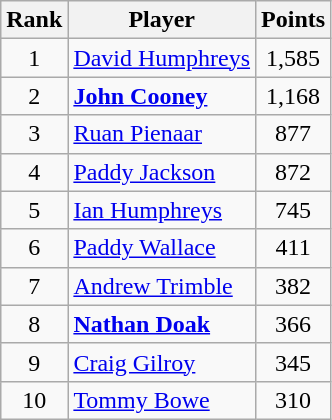<table class="wikitable">
<tr>
<th>Rank</th>
<th>Player</th>
<th>Points</th>
</tr>
<tr>
<td align=center>1</td>
<td><a href='#'>David Humphreys</a></td>
<td align=center>1,585</td>
</tr>
<tr>
<td align=center>2</td>
<td><strong><a href='#'>John Cooney</a></strong></td>
<td align=center>1,168</td>
</tr>
<tr>
<td align=center>3</td>
<td><a href='#'>Ruan Pienaar</a></td>
<td align=center>877</td>
</tr>
<tr>
<td align=center>4</td>
<td><a href='#'>Paddy Jackson</a></td>
<td align=center>872</td>
</tr>
<tr>
<td align=center>5</td>
<td><a href='#'>Ian Humphreys</a></td>
<td align=center>745</td>
</tr>
<tr>
<td align=center>6</td>
<td><a href='#'>Paddy Wallace</a></td>
<td align=center>411</td>
</tr>
<tr>
<td align=center>7</td>
<td><a href='#'>Andrew Trimble</a></td>
<td align=center>382</td>
</tr>
<tr>
<td align=center>8</td>
<td><strong><a href='#'>Nathan Doak</a></strong></td>
<td align=center>366</td>
</tr>
<tr>
<td align=center>9</td>
<td><a href='#'>Craig Gilroy</a></td>
<td align=center>345</td>
</tr>
<tr>
<td align=center>10</td>
<td><a href='#'>Tommy Bowe</a></td>
<td align=center>310</td>
</tr>
</table>
